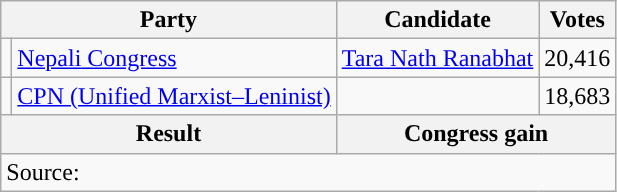<table class="wikitable">
<tr>
<th colspan="2">Party</th>
<th>Candidate</th>
<th>Votes</th>
</tr>
<tr>
<td style="background-color:"></td>
<td><a href='#'>Nepali Congress</a></td>
<td><a href='#'>Tara Nath Ranabhat</a></td>
<td>20,416</td>
</tr>
<tr>
<td style="background-color:"></td>
<td><a href='#'>CPN (Unified Marxist–Leninist)</a></td>
<td></td>
<td>18,683</td>
</tr>
<tr>
<th colspan="2">Result</th>
<th colspan="2">Congress gain</th>
</tr>
<tr>
<td colspan="4">Source: </td>
</tr>
</table>
